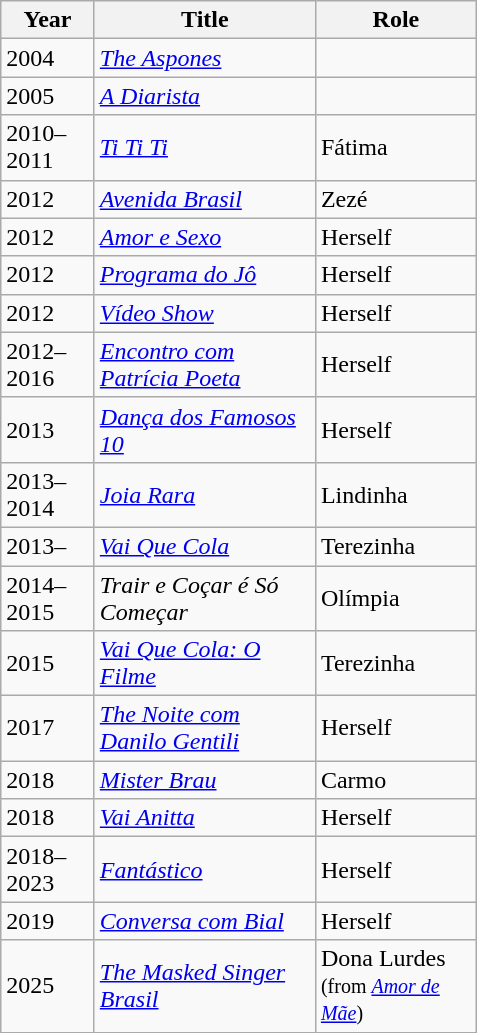<table class="wikitable sortable">
<tr>
<th width=055>Year</th>
<th width=140>Title</th>
<th width=100>Role</th>
</tr>
<tr>
<td>2004</td>
<td><em><a href='#'>The Aspones</a></em></td>
<td></td>
</tr>
<tr>
<td>2005</td>
<td><em><a href='#'>A Diarista</a></em></td>
<td></td>
</tr>
<tr>
<td>2010–2011</td>
<td><em><a href='#'>Ti Ti Ti</a></em></td>
<td>Fátima</td>
</tr>
<tr>
<td>2012</td>
<td><em><a href='#'>Avenida Brasil</a></em></td>
<td>Zezé</td>
</tr>
<tr>
<td>2012</td>
<td><em><a href='#'>Amor e Sexo</a></em></td>
<td>Herself</td>
</tr>
<tr>
<td>2012</td>
<td><em><a href='#'>Programa do Jô</a></em></td>
<td>Herself</td>
</tr>
<tr>
<td>2012</td>
<td><em><a href='#'>Vídeo Show</a></em></td>
<td>Herself</td>
</tr>
<tr>
<td>2012–2016</td>
<td><em><a href='#'>Encontro com Patrícia Poeta</a></em></td>
<td>Herself</td>
</tr>
<tr>
<td>2013</td>
<td><em><a href='#'>Dança dos Famosos 10</a></em></td>
<td>Herself</td>
</tr>
<tr>
<td>2013–2014</td>
<td><em><a href='#'>Joia Rara</a></em></td>
<td>Lindinha</td>
</tr>
<tr>
<td>2013–</td>
<td><em><a href='#'>Vai Que Cola</a></em></td>
<td>Terezinha</td>
</tr>
<tr>
<td>2014–2015</td>
<td><em>Trair e Coçar é Só Começar</em></td>
<td>Olímpia</td>
</tr>
<tr>
<td>2015</td>
<td><em><a href='#'>Vai Que Cola: O Filme</a></em></td>
<td>Terezinha</td>
</tr>
<tr>
<td>2017</td>
<td><em><a href='#'>The Noite com Danilo Gentili</a></em></td>
<td>Herself</td>
</tr>
<tr>
<td>2018</td>
<td><em><a href='#'>Mister Brau</a></em></td>
<td>Carmo</td>
</tr>
<tr>
<td>2018</td>
<td><em><a href='#'>Vai Anitta</a></em></td>
<td>Herself</td>
</tr>
<tr>
<td>2018–2023</td>
<td><em><a href='#'>Fantástico</a></em></td>
<td>Herself</td>
</tr>
<tr>
<td>2019</td>
<td><em><a href='#'>Conversa com Bial</a></em></td>
<td>Herself</td>
</tr>
<tr>
<td>2025</td>
<td><em><a href='#'>The Masked Singer Brasil</a></em></td>
<td>Dona Lurdes <small>(from <em><a href='#'>Amor de Mãe</a></em>)</small></td>
</tr>
<tr>
</tr>
</table>
